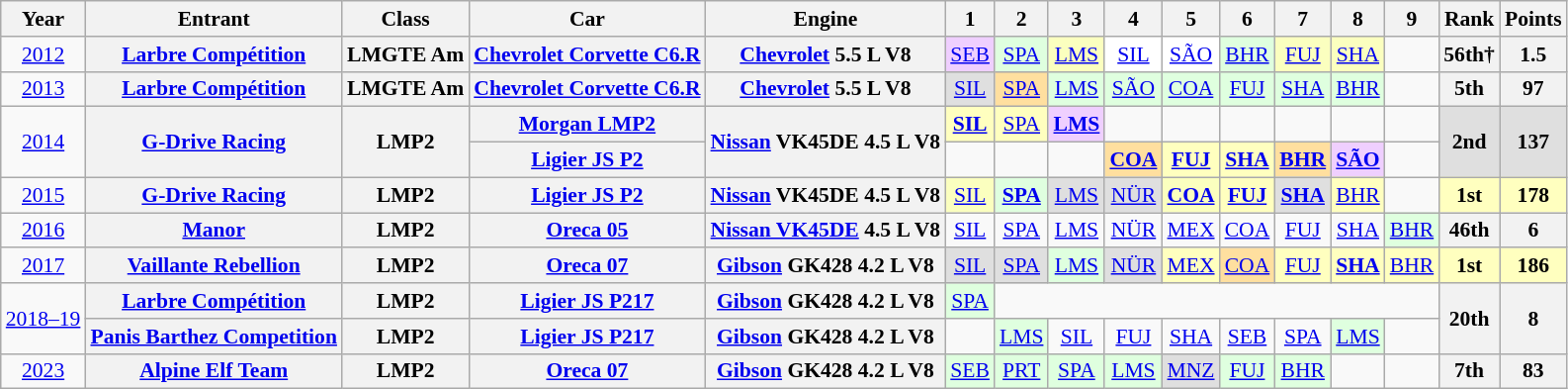<table class="wikitable" style="text-align:center; font-size:90%">
<tr>
<th>Year</th>
<th>Entrant</th>
<th>Class</th>
<th>Car</th>
<th>Engine</th>
<th>1</th>
<th>2</th>
<th>3</th>
<th>4</th>
<th>5</th>
<th>6</th>
<th>7</th>
<th>8</th>
<th>9</th>
<th>Rank</th>
<th>Points</th>
</tr>
<tr>
<td><a href='#'>2012</a></td>
<th><a href='#'>Larbre Compétition</a></th>
<th>LMGTE Am</th>
<th><a href='#'>Chevrolet Corvette C6.R</a></th>
<th><a href='#'>Chevrolet</a> 5.5 L V8</th>
<td style="background:#EFCFFF;"><a href='#'>SEB</a><br></td>
<td style="background:#DFFFDF;"><a href='#'>SPA</a><br></td>
<td style="background:#FBFFBF;"><a href='#'>LMS</a><br></td>
<td style="background:#FFFFFF;"><a href='#'>SIL</a><br></td>
<td style="background:#FFFFFF;"><a href='#'>SÃO</a><br></td>
<td style="background:#DFFFDF;"><a href='#'>BHR</a><br></td>
<td style="background:#FBFFBF;"><a href='#'>FUJ</a><br></td>
<td style="background:#FBFFBF;"><a href='#'>SHA</a><br></td>
<td></td>
<th>56th†</th>
<th>1.5</th>
</tr>
<tr>
<td><a href='#'>2013</a></td>
<th><a href='#'>Larbre Compétition</a></th>
<th>LMGTE Am</th>
<th><a href='#'>Chevrolet Corvette C6.R</a></th>
<th><a href='#'>Chevrolet</a> 5.5 L V8</th>
<td style="background:#DFDFDF;"><a href='#'>SIL</a><br></td>
<td style="background:#FFDF9F;"><a href='#'>SPA</a><br></td>
<td style="background:#DFFFDF;"><a href='#'>LMS</a><br></td>
<td style="background:#DFFFDF;"><a href='#'>SÃO</a><br></td>
<td style="background:#DFFFDF;"><a href='#'>COA</a><br></td>
<td style="background:#DFFFDF;"><a href='#'>FUJ</a><br></td>
<td style="background:#DFFFDF;"><a href='#'>SHA</a><br></td>
<td style="background:#DFFFDF;"><a href='#'>BHR</a><br></td>
<td></td>
<th>5th</th>
<th>97</th>
</tr>
<tr>
<td rowspan=2><a href='#'>2014</a></td>
<th rowspan=2><a href='#'>G-Drive Racing</a></th>
<th rowspan=2>LMP2</th>
<th><a href='#'>Morgan LMP2</a></th>
<th rowspan=2><a href='#'>Nissan</a> VK45DE 4.5 L V8</th>
<td style="background:#FFFFBF;"><strong><a href='#'>SIL</a></strong><br></td>
<td style="background:#FFFFBF;"><a href='#'>SPA</a><br></td>
<td style="background:#EFCFFF;"><strong><a href='#'>LMS</a></strong><br></td>
<td></td>
<td></td>
<td></td>
<td></td>
<td></td>
<td></td>
<td rowspan=2 style="background:#DFDFDF;"><strong>2nd</strong></td>
<td rowspan=2 style="background:#DFDFDF;"><strong>137</strong></td>
</tr>
<tr>
<th><a href='#'>Ligier JS P2</a></th>
<td></td>
<td></td>
<td></td>
<td style="background:#FFDF9F;"><strong><a href='#'>COA</a></strong><br></td>
<td style="background:#FFFFBF;"><strong><a href='#'>FUJ</a></strong><br></td>
<td style="background:#FFFFBF;"><strong><a href='#'>SHA</a></strong><br></td>
<td style="background:#FFDF9F;"><strong><a href='#'>BHR</a></strong><br></td>
<td style="background:#EFCFFF;"><strong><a href='#'>SÃO</a></strong><br></td>
<td></td>
</tr>
<tr>
<td><a href='#'>2015</a></td>
<th><a href='#'>G-Drive Racing</a></th>
<th>LMP2</th>
<th><a href='#'>Ligier JS P2</a></th>
<th><a href='#'>Nissan</a> VK45DE 4.5 L V8</th>
<td style="background:#FBFFBF;"><a href='#'>SIL</a><br></td>
<td style="background:#DFFFDF;"><strong><a href='#'>SPA</a></strong><br></td>
<td style="background:#DFDFDF;"><a href='#'>LMS</a><br></td>
<td style="background:#DFDFDF;"><a href='#'>NÜR</a><br></td>
<td style="background:#FBFFBF;"><strong><a href='#'>COA</a></strong><br></td>
<td style="background:#FFFFBF;"><strong><a href='#'>FUJ</a></strong><br></td>
<td style="background:#DFDFDF;"><strong><a href='#'>SHA</a></strong><br></td>
<td style="background:#FFFFBF;"><a href='#'>BHR</a><br></td>
<td></td>
<th style="background:#FFFFBF;">1st</th>
<th style="background:#FFFFBF;">178</th>
</tr>
<tr>
<td><a href='#'>2016</a></td>
<th><a href='#'>Manor</a></th>
<th>LMP2</th>
<th><a href='#'>Oreca 05</a></th>
<th><a href='#'>Nissan VK45DE</a> 4.5 L V8</th>
<td><a href='#'>SIL</a></td>
<td><a href='#'>SPA</a></td>
<td><a href='#'>LMS</a></td>
<td><a href='#'>NÜR</a></td>
<td><a href='#'>MEX</a></td>
<td><a href='#'>COA</a></td>
<td><a href='#'>FUJ</a></td>
<td><a href='#'>SHA</a></td>
<td style="background:#DFFFDF;"><a href='#'>BHR</a><br></td>
<th>46th</th>
<th>6</th>
</tr>
<tr>
<td><a href='#'>2017</a></td>
<th><a href='#'>Vaillante Rebellion</a></th>
<th>LMP2</th>
<th><a href='#'>Oreca 07</a></th>
<th><a href='#'>Gibson</a> GK428 4.2 L V8</th>
<td style="background:#DFDFDF;"><a href='#'>SIL</a><br></td>
<td style="background:#DFDFDF;"><a href='#'>SPA</a><br></td>
<td style="background:#DFFFDF;"><a href='#'>LMS</a><br></td>
<td style="background:#DFDFDF;"><a href='#'>NÜR</a><br></td>
<td style="background:#FFFFBF;"><a href='#'>MEX</a><br></td>
<td style="background:#FFDF9F;"><a href='#'>COA</a><br></td>
<td style="background:#FFFFBF;"><a href='#'>FUJ</a><br></td>
<td style="background:#FFFFBF;"><strong><a href='#'>SHA</a></strong><br></td>
<td style="background:#FFFFBF;"><a href='#'>BHR</a><br></td>
<th style="background:#FFFFBF;">1st</th>
<th style="background:#FFFFBF;">186</th>
</tr>
<tr>
<td rowspan=2><a href='#'>2018–19</a></td>
<th><a href='#'>Larbre Compétition</a></th>
<th>LMP2</th>
<th><a href='#'>Ligier JS P217</a></th>
<th><a href='#'>Gibson</a> GK428 4.2 L V8</th>
<td style="background:#DFFFDF;"><a href='#'>SPA</a><br></td>
<td colspan=8></td>
<th rowspan=2>20th</th>
<th rowspan=2>8</th>
</tr>
<tr>
<th><a href='#'>Panis Barthez Competition</a></th>
<th>LMP2</th>
<th><a href='#'>Ligier JS P217</a></th>
<th><a href='#'>Gibson</a> GK428 4.2 L V8</th>
<td></td>
<td style="background:#DFFFDF;"><a href='#'>LMS</a><br></td>
<td><a href='#'>SIL</a></td>
<td><a href='#'>FUJ</a></td>
<td><a href='#'>SHA</a></td>
<td><a href='#'>SEB</a></td>
<td><a href='#'>SPA</a></td>
<td style="background:#DFFFDF;"><a href='#'>LMS</a><br></td>
<td></td>
</tr>
<tr>
<td><a href='#'>2023</a></td>
<th><a href='#'>Alpine Elf Team</a></th>
<th>LMP2</th>
<th><a href='#'>Oreca 07</a></th>
<th><a href='#'>Gibson</a> GK428 4.2 L V8</th>
<td style="background:#DFFFDF;"><a href='#'>SEB</a><br></td>
<td style="background:#DFFFDF;"><a href='#'>PRT</a><br></td>
<td style="background:#DFFFDF;"><a href='#'>SPA</a><br></td>
<td style="background:#DFFFDF;"><a href='#'>LMS</a><br></td>
<td style="background:#DFDFDF;"><a href='#'>MNZ</a><br></td>
<td style="background:#DFFFDF;"><a href='#'>FUJ</a><br></td>
<td style="background:#DFFFDF;"><a href='#'>BHR</a><br></td>
<td></td>
<td></td>
<th>7th</th>
<th>83</th>
</tr>
</table>
